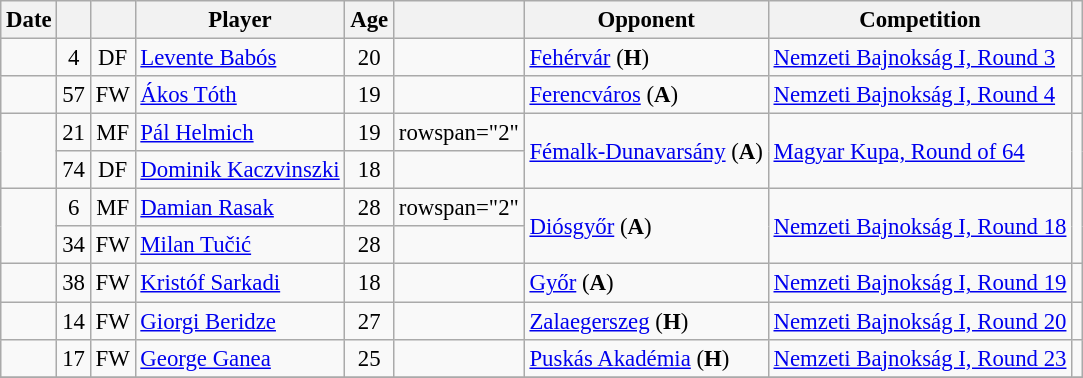<table class="wikitable sortable" style="text-align:center; font-size:95%;">
<tr>
<th>Date</th>
<th></th>
<th></th>
<th>Player</th>
<th>Age</th>
<th></th>
<th>Opponent</th>
<th>Competition</th>
<th class="unsortable"></th>
</tr>
<tr>
<td data-sort-value="1"></td>
<td>4</td>
<td>DF</td>
<td style="text-align:left;"> <a href='#'>Levente Babós</a></td>
<td>20</td>
<td></td>
<td style="text-align:left;"><a href='#'>Fehérvár</a> (<strong>H</strong>)</td>
<td style="text-align:left;"><a href='#'>Nemzeti Bajnokság I, Round 3</a></td>
<td></td>
</tr>
<tr>
<td data-sort-value="2"></td>
<td>57</td>
<td>FW</td>
<td style="text-align:left;"> <a href='#'>Ákos Tóth</a></td>
<td>19</td>
<td></td>
<td style="text-align:left;"><a href='#'>Ferencváros</a> (<strong>A</strong>)</td>
<td style="text-align:left;"><a href='#'>Nemzeti Bajnokság I, Round 4</a></td>
<td></td>
</tr>
<tr>
<td data-sort-value="3" rowspan="2"></td>
<td>21</td>
<td>MF</td>
<td style="text-align:left;"> <a href='#'>Pál Helmich</a></td>
<td>19</td>
<td>rowspan="2" </td>
<td rowspan="2" style="text-align:left;"><a href='#'>Fémalk-Dunavarsány</a> (<strong>A</strong>)</td>
<td rowspan="2" style="text-align:left;"><a href='#'>Magyar Kupa, Round of 64</a></td>
<td rowspan="2"></td>
</tr>
<tr>
<td>74</td>
<td>DF</td>
<td style="text-align:left;"> <a href='#'>Dominik Kaczvinszki</a></td>
<td>18</td>
</tr>
<tr>
<td data-sort-value="4" rowspan="2"></td>
<td>6</td>
<td>MF</td>
<td style="text-align:left;"> <a href='#'>Damian Rasak</a></td>
<td>28</td>
<td>rowspan="2" </td>
<td rowspan="2" style="text-align:left;"><a href='#'>Diósgyőr</a> (<strong>A</strong>)</td>
<td rowspan="2" style="text-align:left;"><a href='#'>Nemzeti Bajnokság I, Round 18</a></td>
<td rowspan="2"></td>
</tr>
<tr>
<td>34</td>
<td>FW</td>
<td style="text-align:left;"> <a href='#'>Milan Tučić</a></td>
<td>28</td>
</tr>
<tr>
<td data-sort-value="5"></td>
<td>38</td>
<td>FW</td>
<td style="text-align:left;"> <a href='#'>Kristóf Sarkadi</a></td>
<td>18</td>
<td></td>
<td style="text-align:left;"><a href='#'>Győr</a> (<strong>A</strong>)</td>
<td style="text-align:left;"><a href='#'>Nemzeti Bajnokság I, Round 19</a></td>
<td></td>
</tr>
<tr>
<td data-sort-value="6"></td>
<td>14</td>
<td>FW</td>
<td style="text-align:left;"> <a href='#'>Giorgi Beridze</a></td>
<td>27</td>
<td></td>
<td style="text-align:left;"><a href='#'>Zalaegerszeg</a> (<strong>H</strong>)</td>
<td style="text-align:left;"><a href='#'>Nemzeti Bajnokság I, Round 20</a></td>
<td></td>
</tr>
<tr>
<td data-sort-value="7"></td>
<td>17</td>
<td>FW</td>
<td style="text-align:left;"> <a href='#'>George Ganea</a></td>
<td>25</td>
<td></td>
<td style="text-align:left;"><a href='#'>Puskás Akadémia</a> (<strong>H</strong>)</td>
<td style="text-align:left;"><a href='#'>Nemzeti Bajnokság I, Round 23</a></td>
<td></td>
</tr>
<tr>
</tr>
</table>
